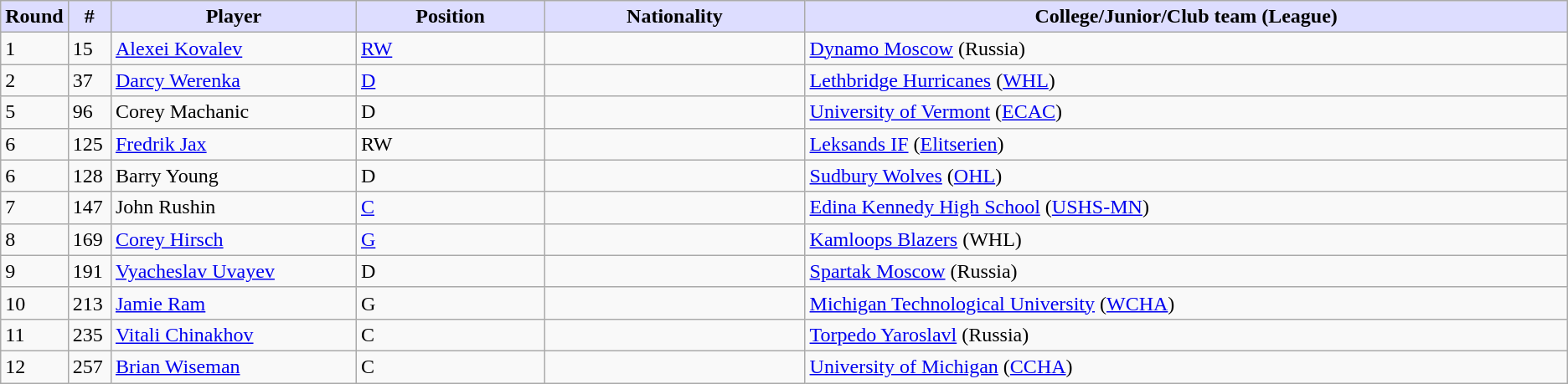<table class="wikitable">
<tr>
<th style="background:#ddf; width:2.00%;">Round</th>
<th style="background:#ddf; width:2.75%;">#</th>
<th style="background:#ddf; width:16.0%;">Player</th>
<th style="background:#ddf; width:12.25%;">Position</th>
<th style="background:#ddf; width:17.0%;">Nationality</th>
<th style="background:#ddf; width:100.0%;">College/Junior/Club team (League)</th>
</tr>
<tr>
<td>1</td>
<td>15</td>
<td><a href='#'>Alexei Kovalev</a></td>
<td><a href='#'>RW</a></td>
<td></td>
<td><a href='#'>Dynamo Moscow</a> (Russia)</td>
</tr>
<tr>
<td>2</td>
<td>37</td>
<td><a href='#'>Darcy Werenka</a></td>
<td><a href='#'>D</a></td>
<td></td>
<td><a href='#'>Lethbridge Hurricanes</a> (<a href='#'>WHL</a>)</td>
</tr>
<tr>
<td>5</td>
<td>96</td>
<td>Corey Machanic</td>
<td>D</td>
<td></td>
<td><a href='#'>University of Vermont</a> (<a href='#'>ECAC</a>)</td>
</tr>
<tr>
<td>6</td>
<td>125</td>
<td><a href='#'>Fredrik Jax</a></td>
<td>RW</td>
<td></td>
<td><a href='#'>Leksands IF</a> (<a href='#'>Elitserien</a>)</td>
</tr>
<tr>
<td>6</td>
<td>128</td>
<td>Barry Young</td>
<td>D</td>
<td></td>
<td><a href='#'>Sudbury Wolves</a> (<a href='#'>OHL</a>)</td>
</tr>
<tr>
<td>7</td>
<td>147</td>
<td>John Rushin</td>
<td><a href='#'>C</a></td>
<td></td>
<td><a href='#'>Edina Kennedy High School</a> (<a href='#'>USHS-MN</a>)</td>
</tr>
<tr>
<td>8</td>
<td>169</td>
<td><a href='#'>Corey Hirsch</a></td>
<td><a href='#'>G</a></td>
<td></td>
<td><a href='#'>Kamloops Blazers</a> (WHL)</td>
</tr>
<tr>
<td>9</td>
<td>191</td>
<td><a href='#'>Vyacheslav Uvayev</a></td>
<td>D</td>
<td></td>
<td><a href='#'>Spartak Moscow</a> (Russia)</td>
</tr>
<tr>
<td>10</td>
<td>213</td>
<td><a href='#'>Jamie Ram</a></td>
<td>G</td>
<td></td>
<td><a href='#'>Michigan Technological University</a> (<a href='#'>WCHA</a>)</td>
</tr>
<tr>
<td>11</td>
<td>235</td>
<td><a href='#'>Vitali Chinakhov</a></td>
<td>C</td>
<td></td>
<td><a href='#'>Torpedo Yaroslavl</a> (Russia)</td>
</tr>
<tr>
<td>12</td>
<td>257</td>
<td><a href='#'>Brian Wiseman</a></td>
<td>C</td>
<td></td>
<td><a href='#'>University of Michigan</a> (<a href='#'>CCHA</a>)</td>
</tr>
</table>
